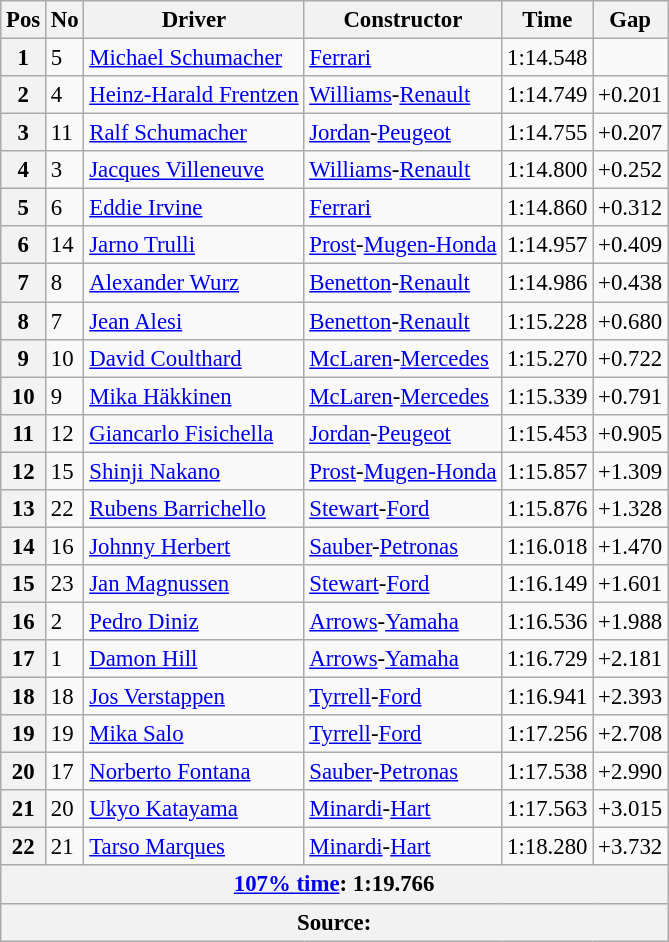<table class="wikitable sortable" style="font-size: 95%;">
<tr>
<th>Pos</th>
<th>No</th>
<th>Driver</th>
<th>Constructor</th>
<th>Time</th>
<th>Gap</th>
</tr>
<tr>
<th>1</th>
<td>5</td>
<td> <a href='#'>Michael Schumacher</a></td>
<td><a href='#'>Ferrari</a></td>
<td>1:14.548</td>
<td></td>
</tr>
<tr>
<th>2</th>
<td>4</td>
<td> <a href='#'>Heinz-Harald Frentzen</a></td>
<td><a href='#'>Williams</a>-<a href='#'>Renault</a></td>
<td>1:14.749</td>
<td>+0.201</td>
</tr>
<tr>
<th>3</th>
<td>11</td>
<td> <a href='#'>Ralf Schumacher</a></td>
<td><a href='#'>Jordan</a>-<a href='#'>Peugeot</a></td>
<td>1:14.755</td>
<td>+0.207</td>
</tr>
<tr>
<th>4</th>
<td>3</td>
<td> <a href='#'>Jacques Villeneuve</a></td>
<td><a href='#'>Williams</a>-<a href='#'>Renault</a></td>
<td>1:14.800</td>
<td>+0.252</td>
</tr>
<tr>
<th>5</th>
<td>6</td>
<td> <a href='#'>Eddie Irvine</a></td>
<td><a href='#'>Ferrari</a></td>
<td>1:14.860</td>
<td>+0.312</td>
</tr>
<tr>
<th>6</th>
<td>14</td>
<td> <a href='#'>Jarno Trulli</a></td>
<td><a href='#'>Prost</a>-<a href='#'>Mugen-Honda</a></td>
<td>1:14.957</td>
<td>+0.409</td>
</tr>
<tr>
<th>7</th>
<td>8</td>
<td> <a href='#'>Alexander Wurz</a></td>
<td><a href='#'>Benetton</a>-<a href='#'>Renault</a></td>
<td>1:14.986</td>
<td>+0.438</td>
</tr>
<tr>
<th>8</th>
<td>7</td>
<td> <a href='#'>Jean Alesi</a></td>
<td><a href='#'>Benetton</a>-<a href='#'>Renault</a></td>
<td>1:15.228</td>
<td>+0.680</td>
</tr>
<tr>
<th>9</th>
<td>10</td>
<td> <a href='#'>David Coulthard</a></td>
<td><a href='#'>McLaren</a>-<a href='#'>Mercedes</a></td>
<td>1:15.270</td>
<td>+0.722</td>
</tr>
<tr>
<th>10</th>
<td>9</td>
<td> <a href='#'>Mika Häkkinen</a></td>
<td><a href='#'>McLaren</a>-<a href='#'>Mercedes</a></td>
<td>1:15.339</td>
<td>+0.791</td>
</tr>
<tr>
<th>11</th>
<td>12</td>
<td> <a href='#'>Giancarlo Fisichella</a></td>
<td><a href='#'>Jordan</a>-<a href='#'>Peugeot</a></td>
<td>1:15.453</td>
<td>+0.905</td>
</tr>
<tr>
<th>12</th>
<td>15</td>
<td> <a href='#'>Shinji Nakano</a></td>
<td><a href='#'>Prost</a>-<a href='#'>Mugen-Honda</a></td>
<td>1:15.857</td>
<td>+1.309</td>
</tr>
<tr>
<th>13</th>
<td>22</td>
<td> <a href='#'>Rubens Barrichello</a></td>
<td><a href='#'>Stewart</a>-<a href='#'>Ford</a></td>
<td>1:15.876</td>
<td>+1.328</td>
</tr>
<tr>
<th>14</th>
<td>16</td>
<td> <a href='#'>Johnny Herbert</a></td>
<td><a href='#'>Sauber</a>-<a href='#'>Petronas</a></td>
<td>1:16.018</td>
<td>+1.470</td>
</tr>
<tr>
<th>15</th>
<td>23</td>
<td> <a href='#'>Jan Magnussen</a></td>
<td><a href='#'>Stewart</a>-<a href='#'>Ford</a></td>
<td>1:16.149</td>
<td>+1.601</td>
</tr>
<tr>
<th>16</th>
<td>2</td>
<td> <a href='#'>Pedro Diniz</a></td>
<td><a href='#'>Arrows</a>-<a href='#'>Yamaha</a></td>
<td>1:16.536</td>
<td>+1.988</td>
</tr>
<tr>
<th>17</th>
<td>1</td>
<td> <a href='#'>Damon Hill</a></td>
<td><a href='#'>Arrows</a>-<a href='#'>Yamaha</a></td>
<td>1:16.729</td>
<td>+2.181</td>
</tr>
<tr>
<th>18</th>
<td>18</td>
<td> <a href='#'>Jos Verstappen</a></td>
<td><a href='#'>Tyrrell</a>-<a href='#'>Ford</a></td>
<td>1:16.941</td>
<td>+2.393</td>
</tr>
<tr>
<th>19</th>
<td>19</td>
<td> <a href='#'>Mika Salo</a></td>
<td><a href='#'>Tyrrell</a>-<a href='#'>Ford</a></td>
<td>1:17.256</td>
<td>+2.708</td>
</tr>
<tr>
<th>20</th>
<td>17</td>
<td> <a href='#'>Norberto Fontana</a></td>
<td><a href='#'>Sauber</a>-<a href='#'>Petronas</a></td>
<td>1:17.538</td>
<td>+2.990</td>
</tr>
<tr>
<th>21</th>
<td>20</td>
<td> <a href='#'>Ukyo Katayama</a></td>
<td><a href='#'>Minardi</a>-<a href='#'>Hart</a></td>
<td>1:17.563</td>
<td>+3.015</td>
</tr>
<tr>
<th>22</th>
<td>21</td>
<td> <a href='#'>Tarso Marques</a></td>
<td><a href='#'>Minardi</a>-<a href='#'>Hart</a></td>
<td>1:18.280</td>
<td>+3.732</td>
</tr>
<tr>
<th colspan="6"><a href='#'>107% time</a>: 1:19.766</th>
</tr>
<tr>
<th colspan="6">Source:</th>
</tr>
</table>
